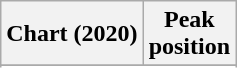<table class="wikitable sortable plainrowheaders" style="text-align:center">
<tr>
<th scope="col">Chart (2020)</th>
<th scope="col">Peak<br> position</th>
</tr>
<tr>
</tr>
<tr>
</tr>
<tr>
</tr>
<tr>
</tr>
</table>
